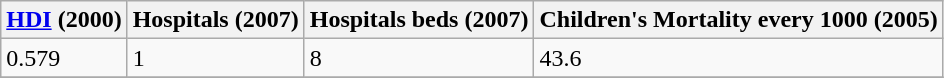<table class="wikitable" border="1">
<tr>
<th><a href='#'>HDI</a> (2000)</th>
<th>Hospitals (2007)</th>
<th>Hospitals beds (2007)</th>
<th>Children's Mortality every 1000 (2005)</th>
</tr>
<tr>
<td>0.579</td>
<td>1</td>
<td>8</td>
<td>43.6</td>
</tr>
<tr>
</tr>
</table>
